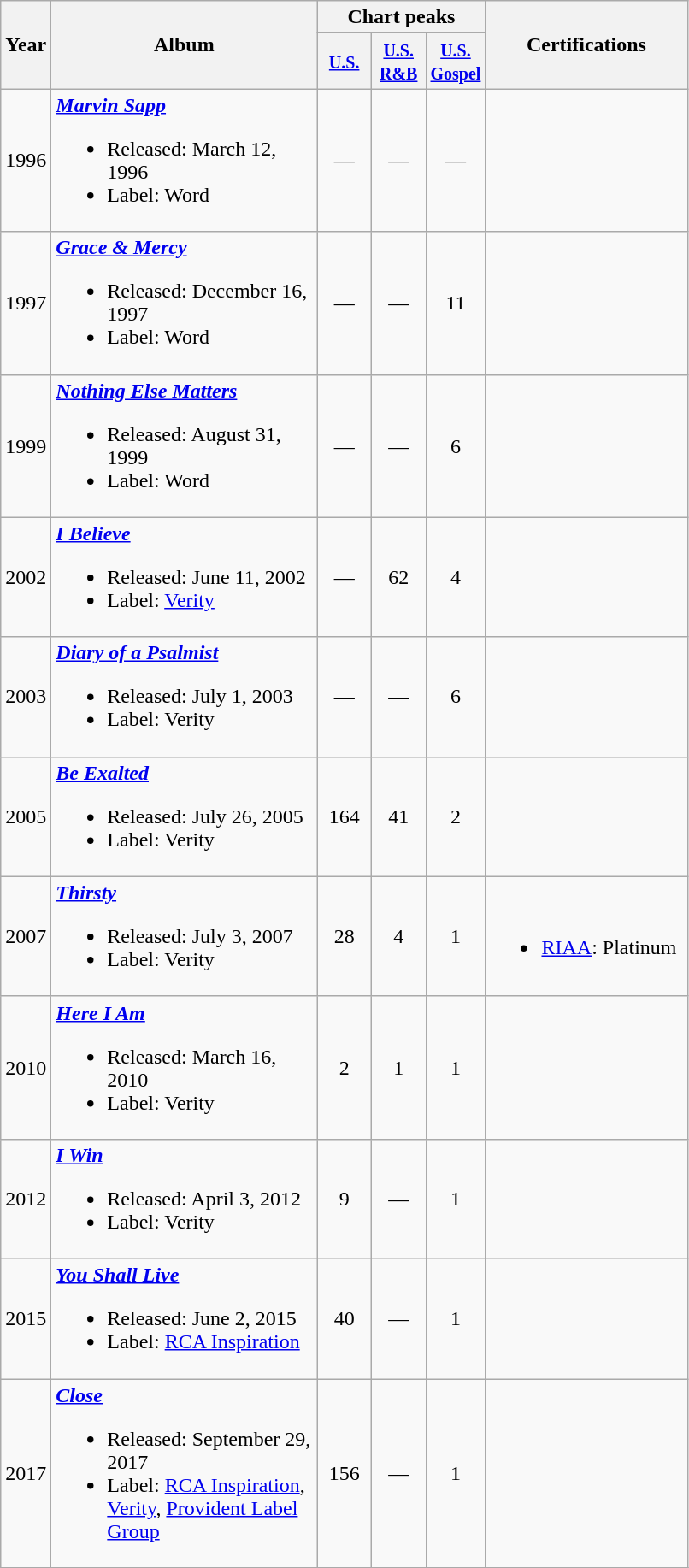<table class="wikitable">
<tr>
<th rowspan="2">Year</th>
<th rowspan="2" width="200">Album</th>
<th colspan="3">Chart peaks </th>
<th rowspan="2" width="150">Certifications</th>
</tr>
<tr>
<th width="35"><small><a href='#'>U.S.</a></small><br></th>
<th width="35"><small><a href='#'>U.S. R&B</a></small><br></th>
<th width="35"><small><a href='#'>U.S. Gospel</a></small><br></th>
</tr>
<tr>
<td>1996</td>
<td><strong><em><a href='#'>Marvin Sapp</a></em></strong><br><ul><li>Released: March 12, 1996</li><li>Label: Word</li></ul></td>
<td align="center">—</td>
<td align="center">—</td>
<td align="center">—</td>
<td align="left"></td>
</tr>
<tr>
<td>1997</td>
<td><strong><em><a href='#'>Grace & Mercy</a></em></strong><br><ul><li>Released: December 16, 1997</li><li>Label: Word</li></ul></td>
<td align="center">—</td>
<td align="center">—</td>
<td align="center">11</td>
<td align="left"></td>
</tr>
<tr>
<td>1999</td>
<td><strong><em><a href='#'>Nothing Else Matters</a></em></strong><br><ul><li>Released: August 31, 1999</li><li>Label: Word</li></ul></td>
<td align="center">—</td>
<td align="center">—</td>
<td align="center">6</td>
<td align="left"></td>
</tr>
<tr>
<td>2002</td>
<td><strong><em><a href='#'>I Believe</a></em></strong><br><ul><li>Released: June 11, 2002</li><li>Label: <a href='#'>Verity</a></li></ul></td>
<td align="center">—</td>
<td align="center">62</td>
<td align="center">4</td>
<td align="left"></td>
</tr>
<tr>
<td>2003</td>
<td><strong><em><a href='#'>Diary of a Psalmist</a></em></strong><br><ul><li>Released: July 1, 2003</li><li>Label: Verity</li></ul></td>
<td align="center">—</td>
<td align="center">—</td>
<td align="center">6</td>
<td align="left"></td>
</tr>
<tr>
<td>2005</td>
<td><strong><em><a href='#'>Be Exalted</a></em></strong><br><ul><li>Released: July 26, 2005</li><li>Label: Verity</li></ul></td>
<td align="center">164</td>
<td align="center">41</td>
<td align="center">2</td>
<td align="left"></td>
</tr>
<tr>
<td>2007</td>
<td><strong><em><a href='#'>Thirsty</a></em></strong><br><ul><li>Released: July 3, 2007</li><li>Label: Verity</li></ul></td>
<td align="center">28</td>
<td align="center">4</td>
<td align="center">1</td>
<td align="left"><br><ul><li><a href='#'>RIAA</a>: Platinum</li></ul></td>
</tr>
<tr>
<td>2010</td>
<td><strong><em><a href='#'>Here I Am</a></em></strong><br><ul><li>Released: March 16, 2010</li><li>Label: Verity</li></ul></td>
<td align="center">2</td>
<td align="center">1</td>
<td align="center">1</td>
<td align="left"></td>
</tr>
<tr>
<td>2012</td>
<td><strong><em><a href='#'>I Win</a></em></strong><br><ul><li>Released: April 3, 2012</li><li>Label: Verity</li></ul></td>
<td align="center">9</td>
<td align="center">—</td>
<td align="center">1</td>
<td align="left"></td>
</tr>
<tr>
<td>2015</td>
<td><strong><em><a href='#'>You Shall Live</a></em></strong><br><ul><li>Released: June 2, 2015</li><li>Label: <a href='#'>RCA Inspiration</a></li></ul></td>
<td align="center">40</td>
<td align="center">—</td>
<td align="center">1</td>
<td align="left"></td>
</tr>
<tr>
<td>2017</td>
<td><strong><em><a href='#'>Close</a></em></strong><br><ul><li>Released: September 29, 2017</li><li>Label: <a href='#'>RCA Inspiration</a>, <a href='#'>Verity</a>, <a href='#'>Provident Label Group</a></li></ul></td>
<td align="center">156</td>
<td align="center">—</td>
<td align="center">1</td>
<td align="left"></td>
</tr>
<tr>
</tr>
</table>
